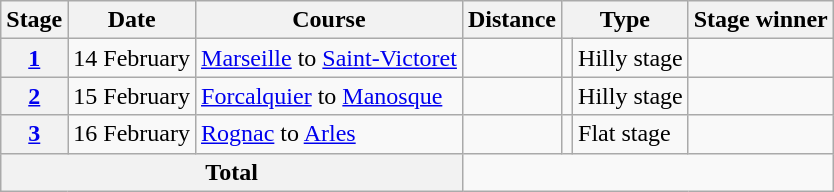<table class="wikitable">
<tr>
<th scope="col">Stage</th>
<th scope="col">Date</th>
<th scope="col">Course</th>
<th scope="col">Distance</th>
<th scope="col" colspan="2">Type</th>
<th scope="col">Stage winner</th>
</tr>
<tr>
<th scope="row"><a href='#'>1</a></th>
<td style="text-align:center;">14 February</td>
<td><a href='#'>Marseille</a> to <a href='#'>Saint-Victoret</a></td>
<td style="text-align:center;"></td>
<td></td>
<td>Hilly stage</td>
<td></td>
</tr>
<tr>
<th scope="row"><a href='#'>2</a></th>
<td style="text-align:center;">15 February</td>
<td><a href='#'>Forcalquier</a> to <a href='#'>Manosque</a></td>
<td style="text-align:center;"></td>
<td></td>
<td>Hilly stage</td>
<td></td>
</tr>
<tr>
<th scope="row"><a href='#'>3</a></th>
<td style="text-align:center;">16 February</td>
<td><a href='#'>Rognac</a> to <a href='#'>Arles</a></td>
<td style="text-align:center;"></td>
<td></td>
<td>Flat stage</td>
<td></td>
</tr>
<tr>
<th colspan="3">Total</th>
<td colspan="4" style="text-align:center;"></td>
</tr>
</table>
